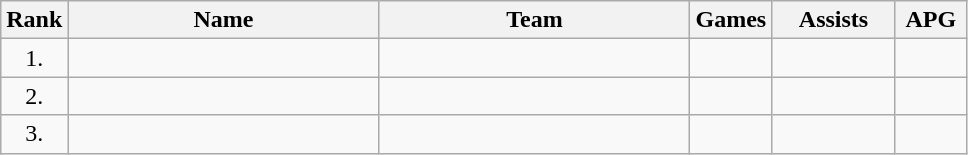<table class="wikitable sortable" style="text-align: center;">
<tr>
<th>Rank</th>
<th width=200>Name</th>
<th width=200>Team</th>
<th>Games</th>
<th width=75>Assists</th>
<th width=40>APG</th>
</tr>
<tr>
<td>1.</td>
<td align="left"></td>
<td align="left"></td>
<td></td>
<td></td>
<td></td>
</tr>
<tr>
<td>2.</td>
<td align="left"></td>
<td align="left"></td>
<td></td>
<td></td>
<td></td>
</tr>
<tr>
<td>3.</td>
<td align="left"></td>
<td align="left"></td>
<td></td>
<td></td>
<td></td>
</tr>
</table>
